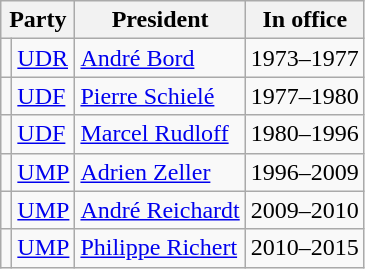<table class="wikitable">
<tr>
<th colspan="2">Party</th>
<th>President</th>
<th>In office</th>
</tr>
<tr>
<td></td>
<td><a href='#'>UDR</a></td>
<td><a href='#'>André Bord</a></td>
<td>1973–1977</td>
</tr>
<tr>
<td></td>
<td><a href='#'>UDF</a></td>
<td><a href='#'>Pierre Schielé</a></td>
<td>1977–1980</td>
</tr>
<tr>
<td></td>
<td><a href='#'>UDF</a></td>
<td><a href='#'>Marcel Rudloff</a></td>
<td>1980–1996</td>
</tr>
<tr>
<td></td>
<td><a href='#'>UMP</a></td>
<td><a href='#'>Adrien Zeller</a></td>
<td>1996–2009</td>
</tr>
<tr>
<td></td>
<td><a href='#'>UMP</a></td>
<td><a href='#'>André Reichardt</a></td>
<td>2009–2010</td>
</tr>
<tr>
<td></td>
<td><a href='#'>UMP</a></td>
<td><a href='#'>Philippe Richert</a></td>
<td>2010–2015</td>
</tr>
</table>
